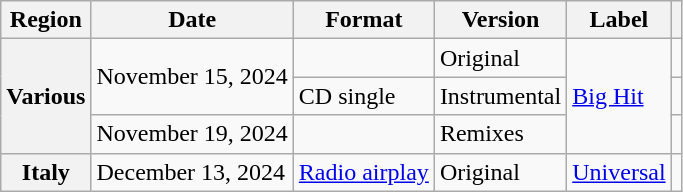<table class="wikitable plainrowheaders">
<tr>
<th scope="col">Region</th>
<th scope="col">Date</th>
<th scope="col">Format</th>
<th scope="col">Version</th>
<th scope="col">Label</th>
<th scope="col"></th>
</tr>
<tr>
<th scope="row" rowspan="3">Various</th>
<td rowspan="2">November 15, 2024</td>
<td></td>
<td>Original</td>
<td rowspan="3"><a href='#'>Big Hit</a></td>
<td style="text-align:center"></td>
</tr>
<tr>
<td>CD single</td>
<td>Instrumental</td>
<td style="text-align:center"></td>
</tr>
<tr>
<td>November 19, 2024</td>
<td></td>
<td>Remixes</td>
<td style="text-align:center"></td>
</tr>
<tr>
<th scope="row">Italy</th>
<td>December 13, 2024</td>
<td><a href='#'>Radio airplay</a></td>
<td>Original</td>
<td><a href='#'>Universal</a></td>
<td style="text-align:center"></td>
</tr>
</table>
